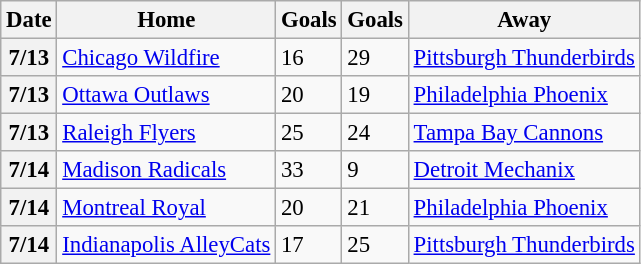<table class="wikitable" style="font-size: 95%;">
<tr>
<th>Date</th>
<th>Home</th>
<th>Goals</th>
<th>Goals</th>
<th>Away</th>
</tr>
<tr>
<th>7/13</th>
<td><a href='#'>Chicago Wildfire</a></td>
<td>16</td>
<td>29</td>
<td><a href='#'>Pittsburgh Thunderbirds</a></td>
</tr>
<tr>
<th>7/13</th>
<td><a href='#'>Ottawa Outlaws</a></td>
<td>20</td>
<td>19</td>
<td><a href='#'>Philadelphia Phoenix</a></td>
</tr>
<tr>
<th>7/13</th>
<td><a href='#'>Raleigh Flyers</a></td>
<td>25</td>
<td>24</td>
<td><a href='#'>Tampa Bay Cannons</a></td>
</tr>
<tr>
<th>7/14</th>
<td><a href='#'>Madison Radicals</a></td>
<td>33</td>
<td>9</td>
<td><a href='#'>Detroit Mechanix</a></td>
</tr>
<tr>
<th>7/14</th>
<td><a href='#'>Montreal Royal</a></td>
<td>20</td>
<td>21</td>
<td><a href='#'>Philadelphia Phoenix</a></td>
</tr>
<tr>
<th>7/14</th>
<td><a href='#'>Indianapolis AlleyCats</a></td>
<td>17</td>
<td>25</td>
<td><a href='#'>Pittsburgh Thunderbirds</a></td>
</tr>
</table>
